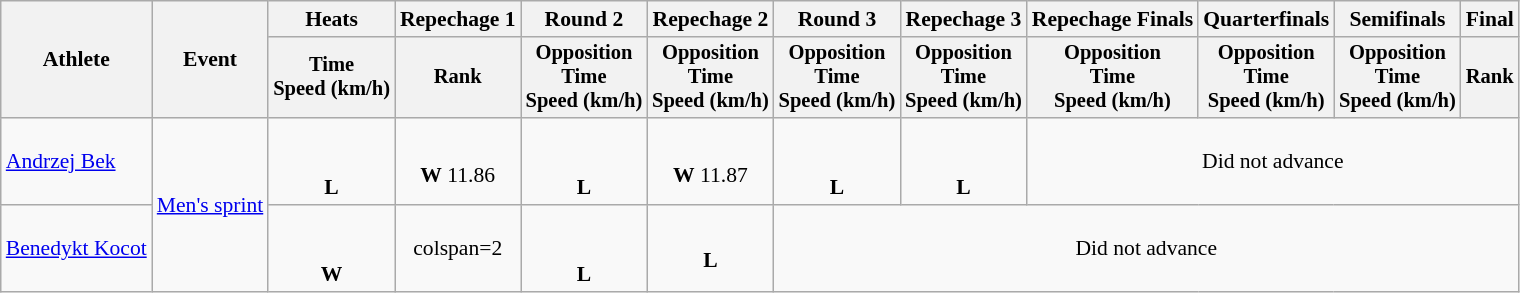<table class="wikitable" style="font-size:90%">
<tr>
<th rowspan="2">Athlete</th>
<th rowspan="2">Event</th>
<th>Heats</th>
<th>Repechage 1</th>
<th>Round 2</th>
<th>Repechage 2</th>
<th>Round 3</th>
<th>Repechage 3</th>
<th>Repechage Finals</th>
<th>Quarterfinals</th>
<th>Semifinals</th>
<th colspan=2>Final</th>
</tr>
<tr style="font-size:95%">
<th>Time<br>Speed (km/h)</th>
<th>Rank</th>
<th>Opposition<br>Time<br>Speed (km/h)</th>
<th>Opposition<br>Time<br>Speed (km/h)</th>
<th>Opposition<br>Time<br>Speed (km/h)</th>
<th>Opposition<br>Time<br>Speed (km/h)</th>
<th>Opposition<br>Time<br>Speed (km/h)</th>
<th>Opposition<br>Time<br>Speed (km/h)</th>
<th>Opposition<br>Time<br>Speed (km/h)</th>
<th>Rank</th>
</tr>
<tr align=center>
<td align=left><a href='#'>Andrzej Bek</a></td>
<td style="text-align:left;" rowspan="2"><a href='#'>Men's sprint</a></td>
<td><br><br><strong>L</strong></td>
<td><br><strong>W</strong> 11.86</td>
<td><br><br><strong>L</strong></td>
<td><br><strong>W</strong> 11.87</td>
<td><br><br><strong>L</strong></td>
<td><br><br><strong>L</strong></td>
<td colspan=8>Did not advance</td>
</tr>
<tr align=center>
<td align=left><a href='#'>Benedykt Kocot</a></td>
<td><br><br><strong>W</strong></td>
<td>colspan=2 </td>
<td><br><br><strong>L</strong></td>
<td><br><strong>L</strong></td>
<td colspan=8>Did not advance</td>
</tr>
</table>
